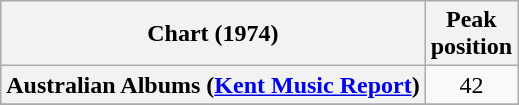<table class="wikitable sortable plainrowheaders" style="text-align:center">
<tr>
<th scope="col">Chart (1974)</th>
<th scope="col">Peak<br>position</th>
</tr>
<tr>
<th scope="row">Australian Albums (<a href='#'>Kent Music Report</a>)</th>
<td>42</td>
</tr>
<tr>
</tr>
<tr>
</tr>
<tr>
</tr>
</table>
